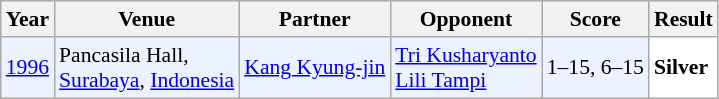<table class="sortable wikitable" style="font-size: 90%;">
<tr>
<th>Year</th>
<th>Venue</th>
<th>Partner</th>
<th>Opponent</th>
<th>Score</th>
<th>Result</th>
</tr>
<tr style="background:#ECF2FF">
<td align="center"><a href='#'>1996</a></td>
<td align="left">Pancasila Hall,<br><a href='#'>Surabaya</a>, <a href='#'>Indonesia</a></td>
<td align="left"> <a href='#'>Kang Kyung-jin</a></td>
<td align="left"> <a href='#'>Tri Kusharyanto</a> <br>  <a href='#'>Lili Tampi</a></td>
<td align="left">1–15, 6–15</td>
<td style="text-align:left; background:white"> <strong>Silver</strong></td>
</tr>
</table>
